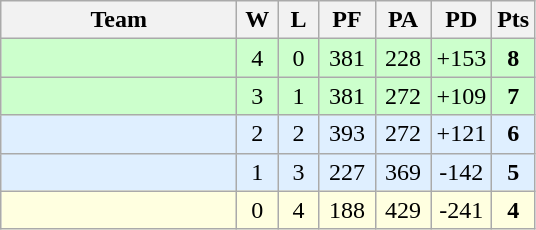<table class="wikitable" style="text-align:center;">
<tr>
<th width=150>Team</th>
<th width=20>W</th>
<th width=20>L</th>
<th width=30>PF</th>
<th width=30>PA</th>
<th width=30>PD</th>
<th width=20>Pts</th>
</tr>
<tr bgcolor=#ccffcc>
<td align="left"></td>
<td>4</td>
<td>0</td>
<td>381</td>
<td>228</td>
<td>+153</td>
<td><strong>8</strong></td>
</tr>
<tr bgcolor=#ccffcc>
<td align="left"></td>
<td>3</td>
<td>1</td>
<td>381</td>
<td>272</td>
<td>+109</td>
<td><strong>7</strong></td>
</tr>
<tr bgcolor=#dfefff>
<td align="left"></td>
<td>2</td>
<td>2</td>
<td>393</td>
<td>272</td>
<td>+121</td>
<td><strong>6</strong></td>
</tr>
<tr bgcolor=#dfefff>
<td align="left"></td>
<td>1</td>
<td>3</td>
<td>227</td>
<td>369</td>
<td>-142</td>
<td><strong>5</strong></td>
</tr>
<tr bgcolor=#ffffe0>
<td align="left"></td>
<td>0</td>
<td>4</td>
<td>188</td>
<td>429</td>
<td>-241</td>
<td><strong>4</strong></td>
</tr>
</table>
